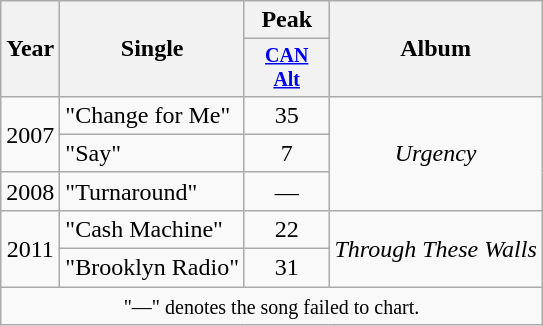<table class="wikitable" style="text-align:center;">
<tr>
<th rowspan="2">Year</th>
<th rowspan="2">Single</th>
<th>Peak</th>
<th rowspan="2">Album</th>
</tr>
<tr style="font-size:smaller;">
<th style="width:50px;"><a href='#'>CAN<br>Alt</a><br></th>
</tr>
<tr>
<td rowspan="2">2007</td>
<td style="text-align:left;">"Change for Me"</td>
<td>35</td>
<td rowspan="3"><em>Urgency</em></td>
</tr>
<tr>
<td style="text-align:left;">"Say"</td>
<td>7</td>
</tr>
<tr>
<td>2008</td>
<td style="text-align:left;">"Turnaround"</td>
<td>—</td>
</tr>
<tr>
<td rowspan="2">2011</td>
<td style="text-align:left;">"Cash Machine"</td>
<td>22</td>
<td rowspan="2"><em>Through These Walls</em></td>
</tr>
<tr>
<td>"Brooklyn Radio"</td>
<td>31</td>
</tr>
<tr>
<td style="text-align:center;" colspan="8"><small>"—" denotes the song failed to chart.</small></td>
</tr>
</table>
